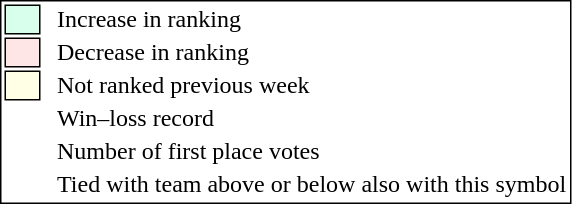<table style="border:1px solid black;">
<tr>
<td style="background:#D8FFEB; width:20px; border:1px solid black;"></td>
<td> </td>
<td>Increase in ranking</td>
</tr>
<tr>
<td style="background:#FFE6E6; width:20px; border:1px solid black;"></td>
<td> </td>
<td>Decrease in ranking</td>
</tr>
<tr>
<td style="background:#FFFFE6; width:20px; border:1px solid black;"></td>
<td> </td>
<td>Not ranked previous week</td>
</tr>
<tr>
<td></td>
<td> </td>
<td>Win–loss record</td>
</tr>
<tr>
<td></td>
<td> </td>
<td>Number of first place votes</td>
</tr>
<tr>
<td></td>
<td></td>
<td>Tied with team above or below also with this symbol</td>
</tr>
</table>
